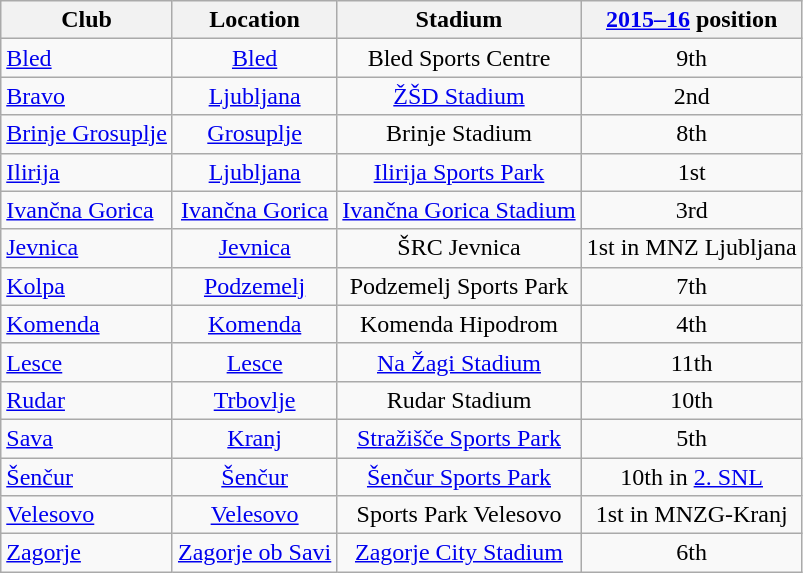<table class="wikitable" style="text-align:center;">
<tr>
<th>Club</th>
<th>Location</th>
<th>Stadium</th>
<th><a href='#'>2015–16</a> position</th>
</tr>
<tr>
<td style="text-align:left;"><a href='#'>Bled</a></td>
<td><a href='#'>Bled</a></td>
<td>Bled Sports Centre</td>
<td>9th</td>
</tr>
<tr>
<td style="text-align:left;"><a href='#'>Bravo</a></td>
<td><a href='#'>Ljubljana</a></td>
<td><a href='#'>ŽŠD Stadium</a></td>
<td>2nd</td>
</tr>
<tr>
<td style="text-align:left;"><a href='#'>Brinje Grosuplje</a></td>
<td><a href='#'>Grosuplje</a></td>
<td>Brinje Stadium</td>
<td>8th</td>
</tr>
<tr>
<td style="text-align:left;"><a href='#'>Ilirija</a></td>
<td><a href='#'>Ljubljana</a></td>
<td><a href='#'>Ilirija Sports Park</a></td>
<td>1st</td>
</tr>
<tr>
<td style="text-align:left;"><a href='#'>Ivančna Gorica</a></td>
<td><a href='#'>Ivančna Gorica</a></td>
<td><a href='#'>Ivančna Gorica Stadium</a></td>
<td>3rd</td>
</tr>
<tr>
<td style="text-align:left;"><a href='#'>Jevnica</a></td>
<td><a href='#'>Jevnica</a></td>
<td>ŠRC Jevnica</td>
<td>1st in MNZ Ljubljana</td>
</tr>
<tr>
<td style="text-align:left;"><a href='#'>Kolpa</a></td>
<td><a href='#'>Podzemelj</a></td>
<td>Podzemelj Sports Park</td>
<td>7th</td>
</tr>
<tr>
<td style="text-align:left;"><a href='#'>Komenda</a></td>
<td><a href='#'>Komenda</a></td>
<td>Komenda Hipodrom</td>
<td>4th</td>
</tr>
<tr>
<td style="text-align:left;"><a href='#'>Lesce</a></td>
<td><a href='#'>Lesce</a></td>
<td><a href='#'>Na Žagi Stadium</a></td>
<td>11th</td>
</tr>
<tr>
<td style="text-align:left;"><a href='#'>Rudar</a></td>
<td><a href='#'>Trbovlje</a></td>
<td>Rudar Stadium</td>
<td>10th</td>
</tr>
<tr>
<td style="text-align:left;"><a href='#'>Sava</a></td>
<td><a href='#'>Kranj</a></td>
<td><a href='#'>Stražišče Sports Park</a></td>
<td>5th</td>
</tr>
<tr>
<td style="text-align:left;"><a href='#'>Šenčur</a></td>
<td><a href='#'>Šenčur</a></td>
<td><a href='#'>Šenčur Sports Park</a></td>
<td>10th in <a href='#'>2. SNL</a></td>
</tr>
<tr>
<td style="text-align:left;"><a href='#'>Velesovo</a></td>
<td><a href='#'>Velesovo</a></td>
<td>Sports Park Velesovo</td>
<td>1st in MNZG-Kranj</td>
</tr>
<tr>
<td style="text-align:left;"><a href='#'>Zagorje</a></td>
<td><a href='#'>Zagorje ob Savi</a></td>
<td><a href='#'>Zagorje City Stadium</a></td>
<td>6th</td>
</tr>
</table>
